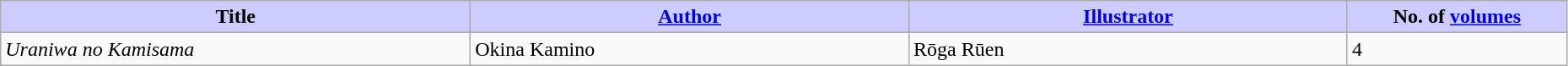<table class="wikitable" style="width: 98%;">
<tr>
<th width=30% style="background:#ccf;">Title</th>
<th width=28% style="background:#ccf;"><a href='#'>Author</a></th>
<th width=28% style="background:#ccf;"><a href='#'>Illustrator</a></th>
<th width=14% style="background:#ccf;">No. of <a href='#'>volumes</a></th>
</tr>
<tr>
<td><em>Uraniwa no Kamisama</em></td>
<td>Okina Kamino</td>
<td>Rōga Rūen</td>
<td>4</td>
</tr>
</table>
